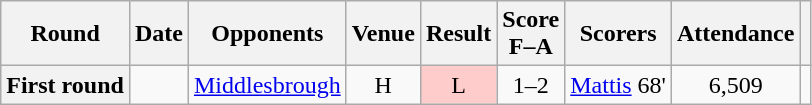<table class="wikitable plainrowheaders" style="text-align:center">
<tr>
<th scope="col">Round</th>
<th scope="col">Date</th>
<th scope="col">Opponents</th>
<th scope="col">Venue</th>
<th scope="col">Result</th>
<th scope="col">Score<br>F–A</th>
<th scope="col">Scorers</th>
<th scope="col">Attendance</th>
<th scope="col"></th>
</tr>
<tr>
<th scope="row">First round</th>
<td align="left"></td>
<td align="left"><a href='#'>Middlesbrough</a></td>
<td>H</td>
<td style="background-color:#FFCCCC">L</td>
<td>1–2</td>
<td align="left"><a href='#'>Mattis</a> 68'</td>
<td>6,509</td>
<td></td>
</tr>
</table>
